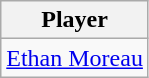<table class="wikitable">
<tr>
<th>Player</th>
</tr>
<tr>
<td><a href='#'>Ethan Moreau</a></td>
</tr>
</table>
